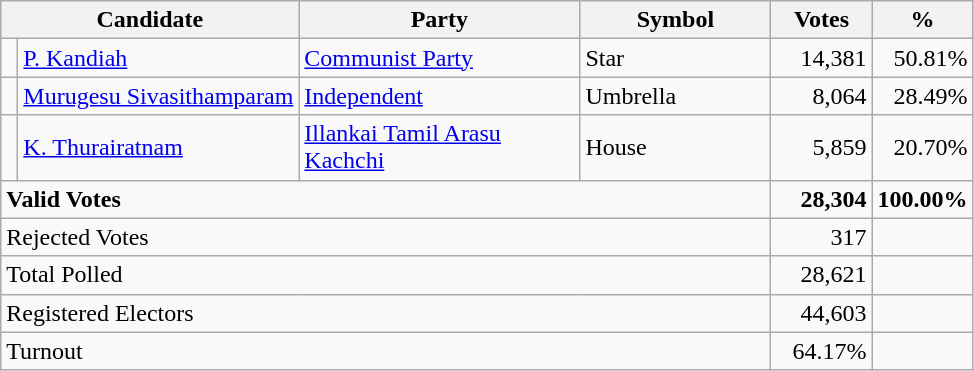<table class="wikitable" border="1" style="text-align:right;">
<tr>
<th align=left colspan=2 width="180">Candidate</th>
<th align=left width="180">Party</th>
<th align=left width="120">Symbol</th>
<th align=left width="60">Votes</th>
<th align=left width="60">%</th>
</tr>
<tr>
<td bgcolor=> </td>
<td align=left><a href='#'>P. Kandiah</a></td>
<td align=left><a href='#'>Communist Party</a></td>
<td align=left>Star</td>
<td>14,381</td>
<td>50.81%</td>
</tr>
<tr>
<td></td>
<td align=left><a href='#'>Murugesu Sivasithamparam</a></td>
<td align=left><a href='#'>Independent</a></td>
<td align=left>Umbrella</td>
<td>8,064</td>
<td>28.49%</td>
</tr>
<tr>
<td bgcolor=> </td>
<td align=left><a href='#'>K. Thurairatnam</a></td>
<td align=left><a href='#'>Illankai Tamil Arasu Kachchi</a></td>
<td align=left>House</td>
<td>5,859</td>
<td>20.70%</td>
</tr>
<tr>
<td align=left colspan=4><strong>Valid Votes</strong></td>
<td><strong>28,304</strong></td>
<td><strong>100.00%</strong></td>
</tr>
<tr>
<td align=left colspan=4>Rejected Votes</td>
<td>317</td>
<td></td>
</tr>
<tr>
<td align=left colspan=4>Total Polled</td>
<td>28,621</td>
<td></td>
</tr>
<tr>
<td align=left colspan=4>Registered Electors</td>
<td>44,603</td>
<td></td>
</tr>
<tr>
<td align=left colspan=4>Turnout</td>
<td>64.17%</td>
</tr>
</table>
